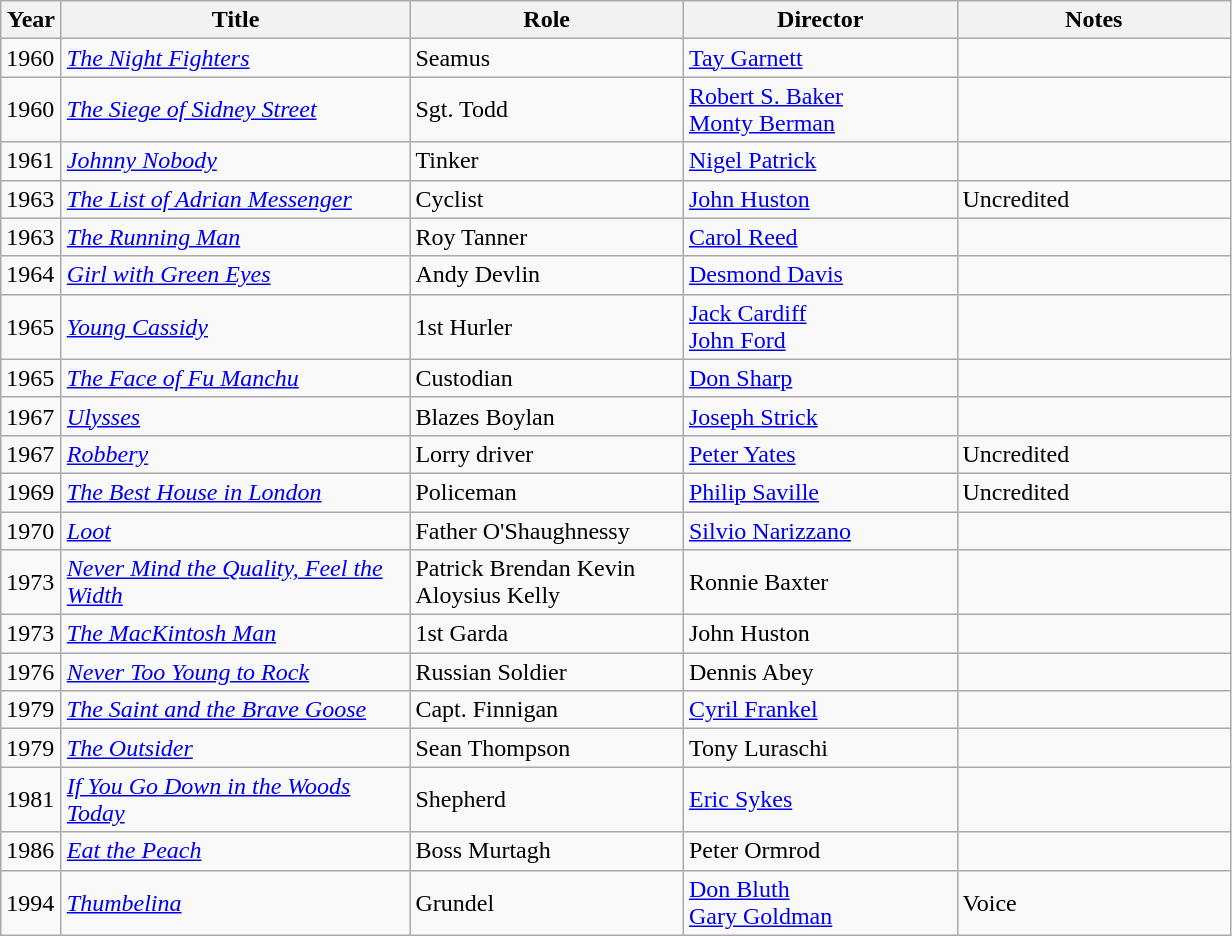<table class="wikitable">
<tr>
<th width="33">Year</th>
<th width="225">Title</th>
<th width="175">Role</th>
<th width="175">Director</th>
<th width="175">Notes</th>
</tr>
<tr>
<td>1960</td>
<td><em><a href='#'>The Night Fighters</a></em></td>
<td>Seamus</td>
<td><a href='#'>Tay Garnett</a></td>
<td></td>
</tr>
<tr>
<td>1960</td>
<td><em><a href='#'>The Siege of Sidney Street</a></em></td>
<td>Sgt. Todd</td>
<td><a href='#'>Robert S. Baker</a><br><a href='#'>Monty Berman</a></td>
<td></td>
</tr>
<tr>
<td>1961</td>
<td><em><a href='#'>Johnny Nobody</a></em></td>
<td>Tinker</td>
<td><a href='#'>Nigel Patrick</a></td>
<td></td>
</tr>
<tr>
<td>1963</td>
<td><em><a href='#'>The List of Adrian Messenger</a></em></td>
<td>Cyclist</td>
<td><a href='#'>John Huston</a></td>
<td>Uncredited</td>
</tr>
<tr>
<td>1963</td>
<td><em><a href='#'>The Running Man</a></em></td>
<td>Roy Tanner</td>
<td><a href='#'>Carol Reed</a></td>
<td></td>
</tr>
<tr>
<td>1964</td>
<td><em><a href='#'>Girl with Green Eyes</a></em></td>
<td>Andy Devlin</td>
<td><a href='#'>Desmond Davis</a></td>
<td></td>
</tr>
<tr>
<td>1965</td>
<td><em><a href='#'>Young Cassidy</a></em></td>
<td>1st Hurler</td>
<td><a href='#'>Jack Cardiff</a><br><a href='#'>John Ford</a></td>
<td></td>
</tr>
<tr>
<td>1965</td>
<td><em><a href='#'>The Face of Fu Manchu</a></em></td>
<td>Custodian</td>
<td><a href='#'>Don Sharp</a></td>
<td></td>
</tr>
<tr>
<td>1967</td>
<td><em><a href='#'>Ulysses</a></em></td>
<td>Blazes Boylan</td>
<td><a href='#'>Joseph Strick</a></td>
<td></td>
</tr>
<tr>
<td>1967</td>
<td><em><a href='#'>Robbery</a></em></td>
<td>Lorry driver</td>
<td><a href='#'>Peter Yates</a></td>
<td>Uncredited</td>
</tr>
<tr>
<td>1969</td>
<td><em><a href='#'>The Best House in London</a></em></td>
<td>Policeman</td>
<td><a href='#'>Philip Saville</a></td>
<td>Uncredited</td>
</tr>
<tr>
<td>1970</td>
<td><em><a href='#'>Loot</a></em></td>
<td>Father O'Shaughnessy</td>
<td><a href='#'>Silvio Narizzano</a></td>
<td></td>
</tr>
<tr>
<td>1973</td>
<td><em><a href='#'>Never Mind the Quality, Feel the Width</a></em></td>
<td>Patrick Brendan Kevin Aloysius Kelly</td>
<td>Ronnie Baxter</td>
<td></td>
</tr>
<tr>
<td>1973</td>
<td><em><a href='#'>The MacKintosh Man</a></em></td>
<td>1st Garda</td>
<td>John Huston</td>
<td></td>
</tr>
<tr>
<td>1976</td>
<td><em><a href='#'>Never Too Young to Rock</a></em></td>
<td>Russian Soldier</td>
<td>Dennis Abey</td>
<td></td>
</tr>
<tr>
<td>1979</td>
<td><em><a href='#'>The Saint and the Brave Goose</a></em></td>
<td>Capt. Finnigan</td>
<td><a href='#'>Cyril Frankel</a></td>
<td></td>
</tr>
<tr>
<td>1979</td>
<td><em><a href='#'>The Outsider</a></em></td>
<td>Sean Thompson</td>
<td>Tony Luraschi</td>
<td></td>
</tr>
<tr>
<td>1981</td>
<td><em><a href='#'>If You Go Down in the Woods Today</a></em></td>
<td>Shepherd</td>
<td><a href='#'>Eric Sykes</a></td>
<td></td>
</tr>
<tr>
<td>1986</td>
<td><em><a href='#'>Eat the Peach</a></em></td>
<td>Boss Murtagh</td>
<td>Peter Ormrod</td>
<td></td>
</tr>
<tr>
<td>1994</td>
<td><em><a href='#'>Thumbelina</a></em></td>
<td>Grundel</td>
<td><a href='#'>Don Bluth</a><br><a href='#'>Gary Goldman</a></td>
<td>Voice</td>
</tr>
</table>
